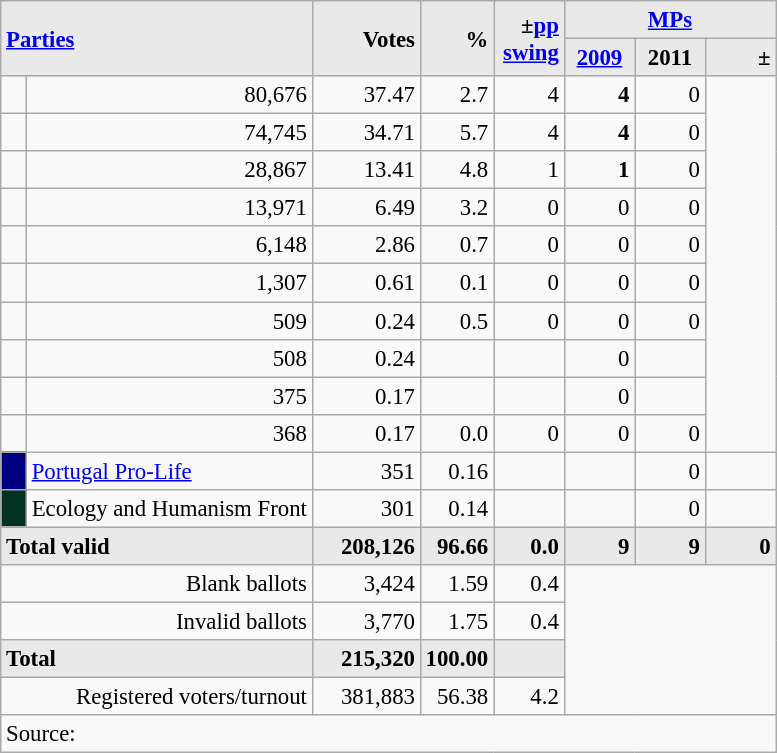<table class="wikitable" style="text-align:right; font-size:95%;">
<tr>
<th rowspan="2" colspan="2" style="background:#e9e9e9; text-align:left;" alignleft><a href='#'>Parties</a></th>
<th rowspan="2" style="background:#e9e9e9; text-align:right;">Votes</th>
<th rowspan="2" style="background:#e9e9e9; text-align:right;">%</th>
<th rowspan="2" style="background:#e9e9e9; text-align:right;">±<a href='#'>pp</a> <a href='#'>swing</a></th>
<th colspan="3" style="background:#e9e9e9; text-align:center;"><a href='#'>MPs</a></th>
</tr>
<tr style="background-color:#E9E9E9">
<th style="background-color:#E9E9E9;text-align:center;"><a href='#'>2009</a></th>
<th style="background-color:#E9E9E9;text-align:center;">2011</th>
<th style="background:#e9e9e9; text-align:right;">±</th>
</tr>
<tr>
<td></td>
<td>80,676</td>
<td>37.47</td>
<td>2.7</td>
<td>4</td>
<td><strong>4</strong></td>
<td>0</td>
</tr>
<tr>
<td></td>
<td>74,745</td>
<td>34.71</td>
<td>5.7</td>
<td>4</td>
<td><strong>4</strong></td>
<td>0</td>
</tr>
<tr>
<td></td>
<td>28,867</td>
<td>13.41</td>
<td>4.8</td>
<td>1</td>
<td><strong>1</strong></td>
<td>0</td>
</tr>
<tr>
<td></td>
<td>13,971</td>
<td>6.49</td>
<td>3.2</td>
<td>0</td>
<td>0</td>
<td>0</td>
</tr>
<tr>
<td></td>
<td>6,148</td>
<td>2.86</td>
<td>0.7</td>
<td>0</td>
<td>0</td>
<td>0</td>
</tr>
<tr>
<td></td>
<td>1,307</td>
<td>0.61</td>
<td>0.1</td>
<td>0</td>
<td>0</td>
<td>0</td>
</tr>
<tr>
<td></td>
<td>509</td>
<td>0.24</td>
<td>0.5</td>
<td>0</td>
<td>0</td>
<td>0</td>
</tr>
<tr>
<td></td>
<td>508</td>
<td>0.24</td>
<td></td>
<td></td>
<td>0</td>
<td></td>
</tr>
<tr>
<td></td>
<td>375</td>
<td>0.17</td>
<td></td>
<td></td>
<td>0</td>
<td></td>
</tr>
<tr>
<td></td>
<td>368</td>
<td>0.17</td>
<td>0.0</td>
<td>0</td>
<td>0</td>
<td>0</td>
</tr>
<tr>
<td style="width:10px;background-color:#000080;text-align:center;"></td>
<td style="text-align:left;"><a href='#'>Portugal Pro-Life</a></td>
<td>351</td>
<td>0.16</td>
<td></td>
<td></td>
<td>0</td>
<td></td>
</tr>
<tr>
<td style="width:10px;background-color:#013220;text-align:center;"></td>
<td style="text-align:left;">Ecology and Humanism Front </td>
<td>301</td>
<td>0.14</td>
<td></td>
<td></td>
<td>0</td>
<td></td>
</tr>
<tr>
<td colspan=2 align=left style="background-color:#E9E9E9"><strong>Total valid</strong></td>
<td width="65" align="right" style="background-color:#E9E9E9"><strong>208,126</strong></td>
<td width="40" align="right" style="background-color:#E9E9E9"><strong>96.66</strong></td>
<td width="40" align="right" style="background-color:#E9E9E9"><strong>0.0</strong></td>
<td width="40" align="right" style="background-color:#E9E9E9"><strong>9</strong></td>
<td width="40" align="right" style="background-color:#E9E9E9"><strong>9</strong></td>
<td width="40" align="right" style="background-color:#E9E9E9"><strong>0</strong></td>
</tr>
<tr>
<td colspan=2>Blank ballots</td>
<td>3,424</td>
<td>1.59</td>
<td>0.4</td>
<td colspan=4 rowspan=4></td>
</tr>
<tr>
<td colspan=2>Invalid ballots</td>
<td>3,770</td>
<td>1.75</td>
<td>0.4</td>
</tr>
<tr>
<td colspan=2 align=left style="background-color:#E9E9E9"><strong>Total</strong></td>
<td width="50" align="right" style="background-color:#E9E9E9"><strong>215,320</strong></td>
<td width="40" align="right" style="background-color:#E9E9E9"><strong>100.00</strong></td>
<td width="40" align="right" style="background-color:#E9E9E9"></td>
</tr>
<tr>
<td colspan=2>Registered voters/turnout</td>
<td>381,883</td>
<td>56.38</td>
<td>4.2</td>
</tr>
<tr>
<td colspan=11 align=left>Source: </td>
</tr>
</table>
